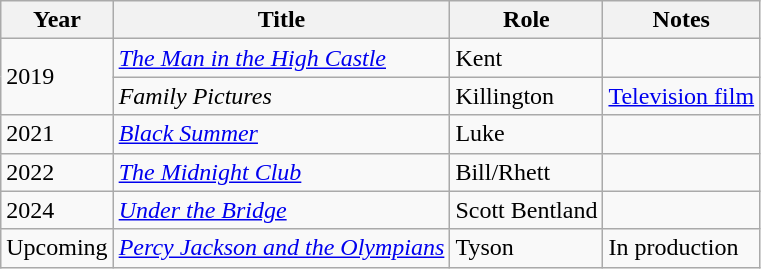<table class="wikitable">
<tr>
<th>Year</th>
<th>Title</th>
<th>Role</th>
<th>Notes</th>
</tr>
<tr>
<td rowspan="2">2019</td>
<td><a href='#'><em>The Man in the High Castle</em></a></td>
<td>Kent</td>
<td></td>
</tr>
<tr>
<td><em>Family Pictures</em></td>
<td>Killington</td>
<td><a href='#'>Television film</a></td>
</tr>
<tr>
<td>2021</td>
<td><a href='#'><em>Black Summer</em></a></td>
<td>Luke</td>
<td></td>
</tr>
<tr>
<td>2022</td>
<td><em><a href='#'>The Midnight Club</a></em></td>
<td>Bill/Rhett</td>
<td></td>
</tr>
<tr>
<td>2024</td>
<td><em><a href='#'>Under the Bridge</a></em></td>
<td>Scott Bentland</td>
<td></td>
</tr>
<tr>
<td>Upcoming</td>
<td><a href='#'><em>Percy Jackson and the Olympians</em></a></td>
<td>Tyson</td>
<td>In production</td>
</tr>
</table>
